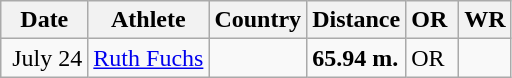<table class="wikitable style="text-align:center">
<tr>
<th>Date</th>
<th>Athlete</th>
<th>Country</th>
<th>Distance</th>
<th>OR </th>
<th>WR</th>
</tr>
<tr>
<td> July 24</td>
<td><a href='#'>Ruth Fuchs</a></td>
<td></td>
<td><strong>65.94 m.</strong></td>
<td>OR</td>
</tr>
</table>
